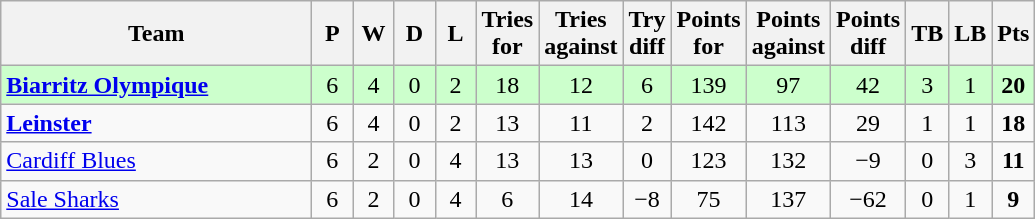<table class="wikitable" style="text-align: center;">
<tr>
<th width="200">Team</th>
<th width="20">P</th>
<th width="20">W</th>
<th width="20">D</th>
<th width="20">L</th>
<th width="20">Tries for</th>
<th width="20">Tries against</th>
<th width="20">Try diff</th>
<th width="20">Points for</th>
<th width="20">Points against</th>
<th width="25">Points diff</th>
<th width="20">TB</th>
<th width="20">LB</th>
<th width="20">Pts</th>
</tr>
<tr bgcolor="#ccffcc">
<td align=left> <strong><a href='#'>Biarritz Olympique</a></strong></td>
<td>6</td>
<td>4</td>
<td>0</td>
<td>2</td>
<td>18</td>
<td>12</td>
<td>6</td>
<td>139</td>
<td>97</td>
<td>42</td>
<td>3</td>
<td>1</td>
<td><strong>20</strong></td>
</tr>
<tr>
<td align=left> <strong><a href='#'>Leinster</a></strong></td>
<td>6</td>
<td>4</td>
<td>0</td>
<td>2</td>
<td>13</td>
<td>11</td>
<td>2</td>
<td>142</td>
<td>113</td>
<td>29</td>
<td>1</td>
<td>1</td>
<td><strong>18</strong></td>
</tr>
<tr>
<td align=left> <a href='#'>Cardiff Blues</a></td>
<td>6</td>
<td>2</td>
<td>0</td>
<td>4</td>
<td>13</td>
<td>13</td>
<td>0</td>
<td>123</td>
<td>132</td>
<td>−9</td>
<td>0</td>
<td>3</td>
<td><strong>11</strong></td>
</tr>
<tr>
<td align=left> <a href='#'>Sale Sharks</a></td>
<td>6</td>
<td>2</td>
<td>0</td>
<td>4</td>
<td>6</td>
<td>14</td>
<td>−8</td>
<td>75</td>
<td>137</td>
<td>−62</td>
<td>0</td>
<td>1</td>
<td><strong>9</strong></td>
</tr>
</table>
